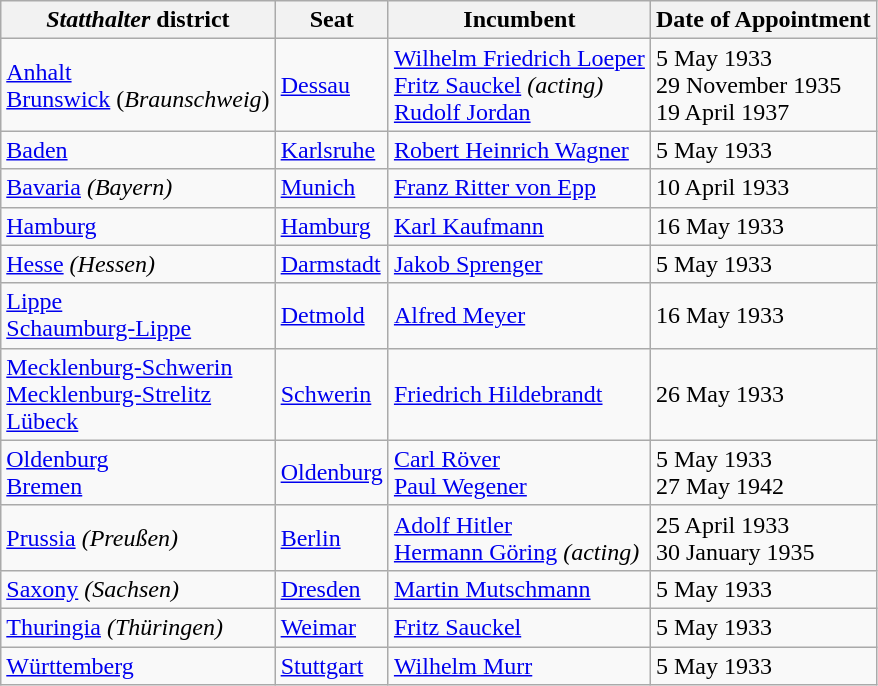<table class="wikitable">
<tr>
<th><em>Statthalter</em> district</th>
<th>Seat</th>
<th>Incumbent</th>
<th>Date of Appointment</th>
</tr>
<tr>
<td><a href='#'>Anhalt</a><br><a href='#'>Brunswick</a> (<em>Braunschweig</em>)</td>
<td><a href='#'>Dessau</a></td>
<td><a href='#'>Wilhelm Friedrich Loeper</a><br> <a href='#'>Fritz Sauckel</a> <em>(acting)</em><br> <a href='#'>Rudolf Jordan</a></td>
<td>5 May 1933<br>29 November 1935<br>19 April 1937</td>
</tr>
<tr>
<td><a href='#'>Baden</a></td>
<td><a href='#'>Karlsruhe</a></td>
<td><a href='#'>Robert Heinrich Wagner</a></td>
<td>5 May 1933</td>
</tr>
<tr>
<td><a href='#'>Bavaria</a> <em>(Bayern)</em></td>
<td><a href='#'>Munich</a></td>
<td><a href='#'>Franz Ritter von Epp</a></td>
<td>10 April 1933</td>
</tr>
<tr>
<td><a href='#'>Hamburg</a></td>
<td><a href='#'>Hamburg</a></td>
<td><a href='#'>Karl Kaufmann</a></td>
<td>16 May 1933</td>
</tr>
<tr>
<td><a href='#'>Hesse</a> <em>(Hessen)</em></td>
<td><a href='#'>Darmstadt</a></td>
<td><a href='#'>Jakob Sprenger</a></td>
<td>5 May 1933</td>
</tr>
<tr>
<td><a href='#'>Lippe</a><br><a href='#'>Schaumburg-Lippe</a></td>
<td><a href='#'>Detmold</a></td>
<td><a href='#'>Alfred Meyer</a></td>
<td>16 May 1933</td>
</tr>
<tr>
<td><a href='#'>Mecklenburg-Schwerin</a><br><a href='#'>Mecklenburg-Strelitz</a><br><a href='#'>Lübeck</a></td>
<td><a href='#'>Schwerin</a></td>
<td><a href='#'>Friedrich Hildebrandt</a></td>
<td>26 May 1933</td>
</tr>
<tr>
<td><a href='#'>Oldenburg</a><br><a href='#'>Bremen</a></td>
<td><a href='#'>Oldenburg</a></td>
<td><a href='#'>Carl Röver</a><br> <a href='#'>Paul Wegener</a></td>
<td>5 May 1933<br>27 May 1942</td>
</tr>
<tr>
<td><a href='#'>Prussia</a> <em>(Preußen)</em></td>
<td><a href='#'>Berlin</a></td>
<td><a href='#'>Adolf Hitler</a><br> <a href='#'>Hermann Göring</a> <em>(acting)</em></td>
<td>25 April 1933<br>30 January 1935</td>
</tr>
<tr>
<td><a href='#'>Saxony</a> <em>(Sachsen)</em></td>
<td><a href='#'>Dresden</a></td>
<td><a href='#'>Martin Mutschmann</a></td>
<td>5 May 1933</td>
</tr>
<tr>
<td><a href='#'>Thuringia</a> <em>(Thüringen)</em></td>
<td><a href='#'>Weimar</a></td>
<td><a href='#'>Fritz Sauckel</a></td>
<td>5 May 1933</td>
</tr>
<tr>
<td><a href='#'>Württemberg</a></td>
<td><a href='#'>Stuttgart</a></td>
<td><a href='#'>Wilhelm Murr</a></td>
<td>5 May 1933</td>
</tr>
</table>
